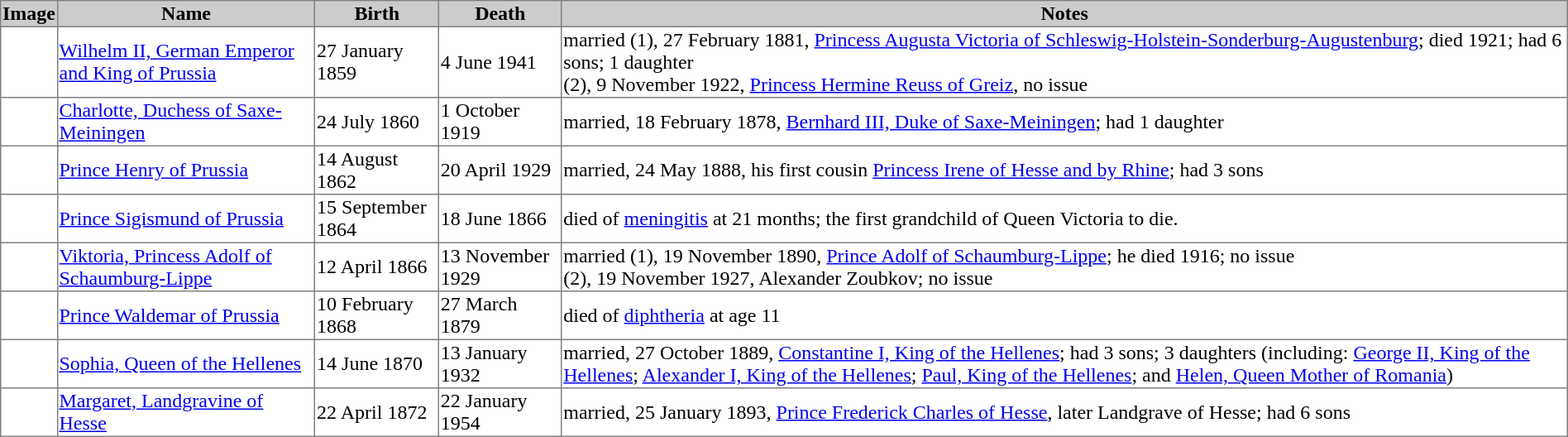<table border="1" style="border-collapse: collapse;">
<tr style="background:#ccc;">
<th>Image</th>
<th>Name</th>
<th>Birth</th>
<th>Death</th>
<th>Notes</th>
</tr>
<tr>
<td align=center></td>
<td><a href='#'>Wilhelm II, German Emperor and King of Prussia</a></td>
<td>27 January 1859</td>
<td>4 June 1941</td>
<td>married (1), 27 February 1881, <a href='#'>Princess Augusta Victoria of Schleswig-Holstein-Sonderburg-Augustenburg</a>; died 1921; had 6 sons; 1 daughter<br>(2), 9 November 1922, <a href='#'>Princess Hermine Reuss of Greiz</a>, no issue</td>
</tr>
<tr>
<td align=center></td>
<td><a href='#'>Charlotte, Duchess of Saxe-Meiningen</a></td>
<td>24 July 1860</td>
<td>1 October 1919</td>
<td>married, 18 February 1878, <a href='#'>Bernhard III, Duke of Saxe-Meiningen</a>; had 1 daughter</td>
</tr>
<tr>
<td align=center></td>
<td><a href='#'>Prince Henry of Prussia</a></td>
<td>14 August 1862</td>
<td>20 April 1929</td>
<td>married, 24 May 1888, his first cousin <a href='#'>Princess Irene of Hesse and by Rhine</a>; had 3 sons</td>
</tr>
<tr>
<td align=center></td>
<td><a href='#'>Prince Sigismund of Prussia</a></td>
<td>15 September 1864</td>
<td>18 June 1866</td>
<td>died of <a href='#'>meningitis</a> at 21 months; the first grandchild of Queen Victoria to die.</td>
</tr>
<tr>
<td align=center></td>
<td><a href='#'>Viktoria, Princess Adolf of Schaumburg-Lippe</a></td>
<td>12 April 1866</td>
<td>13 November 1929</td>
<td>married (1), 19 November 1890, <a href='#'>Prince Adolf of Schaumburg-Lippe</a>; he died 1916; no issue<br>(2), 19 November 1927, Alexander Zoubkov; no issue</td>
</tr>
<tr>
<td align=center></td>
<td><a href='#'>Prince Waldemar of Prussia</a></td>
<td>10 February 1868</td>
<td>27 March 1879</td>
<td>died of <a href='#'>diphtheria</a> at age 11</td>
</tr>
<tr>
<td align=center></td>
<td><a href='#'>Sophia, Queen of the Hellenes</a></td>
<td>14 June 1870</td>
<td>13 January 1932</td>
<td>married, 27 October 1889, <a href='#'>Constantine I, King of the Hellenes</a>; had 3 sons; 3 daughters (including: <a href='#'>George II, King of the Hellenes</a>; <a href='#'>Alexander I, King of the Hellenes</a>; <a href='#'>Paul, King of the Hellenes</a>; and <a href='#'>Helen, Queen Mother of Romania</a>)</td>
</tr>
<tr>
<td align=center></td>
<td><a href='#'>Margaret, Landgravine of Hesse</a></td>
<td>22 April 1872</td>
<td>22 January 1954</td>
<td>married, 25 January 1893, <a href='#'>Prince Frederick Charles of Hesse</a>, later Landgrave of Hesse; had 6 sons</td>
</tr>
</table>
